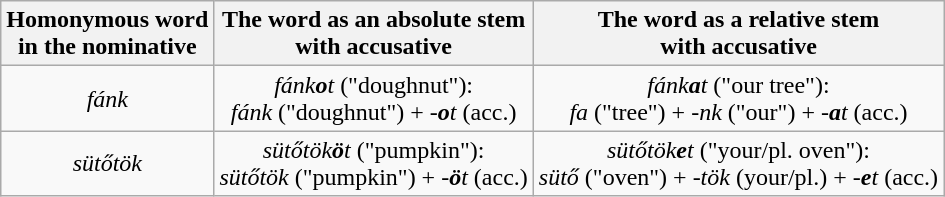<table class="wikitable" align=center>
<tr>
<th>Homonymous word<br>in the nominative</th>
<th>The word as an absolute stem<br>with accusative</th>
<th>The word as a relative stem<br>with accusative</th>
</tr>
<tr>
<td align=center><em>fánk</em></td>
<td align=center><em>fánk<strong>o</strong>t</em> ("doughnut"):<br><em>fánk</em> ("doughnut") + <em>-<strong>o</strong>t</em> (acc.)</td>
<td align=center><em>fánk<strong>a</strong>t</em> ("our tree"):<br><em>fa</em> ("tree") + <em>-nk</em> ("our") + <em>-<strong>a</strong>t</em> (acc.)</td>
</tr>
<tr>
<td align=center><em>sütőtök</em></td>
<td align=center><em>sütőtök<strong>ö</strong>t</em> ("pumpkin"):<br><em>sütőtök</em> ("pumpkin") + <em>-<strong>ö</strong>t</em> (acc.)</td>
<td align=center><em>sütőtök<strong>e</strong>t</em> ("your/pl. oven"):<br><em>sütő</em> ("oven") + <em>-tök</em> (your/pl.) + <em>-<strong>e</strong>t</em> (acc.)</td>
</tr>
</table>
